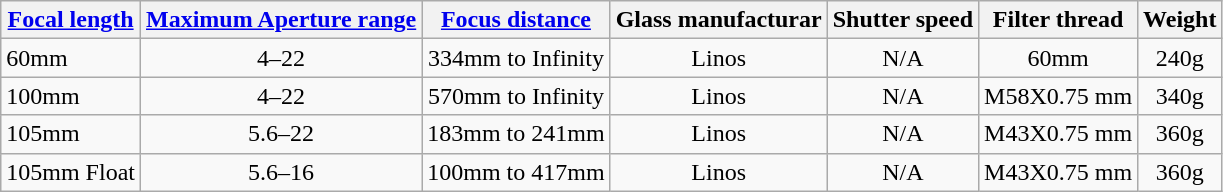<table class="wikitable sortable" style="text-align:center">
<tr>
<th><a href='#'>Focal length</a></th>
<th><a href='#'>Maximum Aperture range</a></th>
<th><a href='#'>Focus distance</a></th>
<th>Glass manufacturar</th>
<th>Shutter speed</th>
<th>Filter thread</th>
<th>Weight</th>
</tr>
<tr>
<td style="text-align:left;">60mm</td>
<td>4–22</td>
<td>334mm to Infinity</td>
<td>Linos</td>
<td>N/A</td>
<td>60mm</td>
<td>240g</td>
</tr>
<tr>
<td style="text-align:left;">100mm</td>
<td>4–22</td>
<td>570mm to Infinity</td>
<td>Linos</td>
<td>N/A</td>
<td>M58X0.75 mm</td>
<td>340g</td>
</tr>
<tr>
<td style="text-align:left;">105mm</td>
<td>5.6–22</td>
<td>183mm to 241mm</td>
<td>Linos</td>
<td>N/A</td>
<td>M43X0.75 mm</td>
<td>360g</td>
</tr>
<tr>
<td style="text-align:left;">105mm Float</td>
<td>5.6–16</td>
<td>100mm to 417mm</td>
<td>Linos</td>
<td>N/A</td>
<td>M43X0.75 mm</td>
<td>360g</td>
</tr>
</table>
